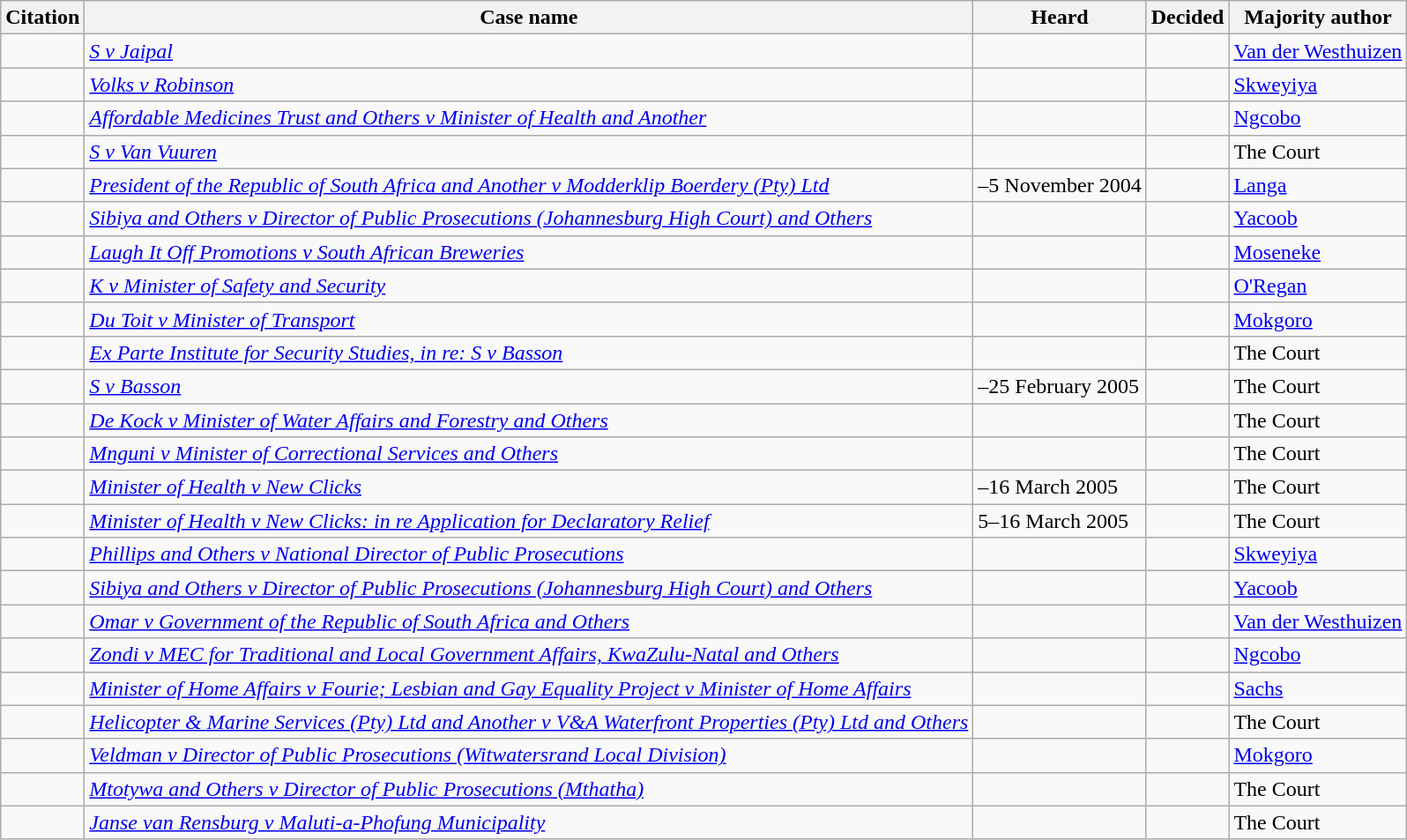<table class="wikitable sortable static-row-numbers">
<tr>
<th>Citation</th>
<th>Case name</th>
<th>Heard</th>
<th>Decided</th>
<th>Majority author</th>
</tr>
<tr>
<td nowrap></td>
<td><em><a href='#'>S v Jaipal</a></em></td>
<td></td>
<td></td>
<td><a href='#'>Van der Westhuizen</a></td>
</tr>
<tr>
<td nowrap></td>
<td><em><a href='#'>Volks v Robinson</a></em></td>
<td></td>
<td></td>
<td><a href='#'>Skweyiya</a></td>
</tr>
<tr>
<td nowrap></td>
<td><em><a href='#'>Affordable Medicines Trust and Others v Minister of Health and Another</a></em></td>
<td></td>
<td></td>
<td><a href='#'>Ngcobo</a></td>
</tr>
<tr>
<td nowrap></td>
<td><em><a href='#'>S v Van Vuuren</a></em></td>
<td></td>
<td></td>
<td>The Court</td>
</tr>
<tr>
<td nowrap></td>
<td><em><a href='#'>President of the Republic of South Africa and Another v Modderklip Boerdery (Pty) Ltd</a></em></td>
<td>–5 November 2004</td>
<td></td>
<td><a href='#'>Langa</a></td>
</tr>
<tr>
<td nowrap></td>
<td><em><a href='#'>Sibiya and Others v Director of Public Prosecutions (Johannesburg High Court) and Others</a></em></td>
<td></td>
<td></td>
<td><a href='#'>Yacoob</a></td>
</tr>
<tr>
<td nowrap></td>
<td><em><a href='#'>Laugh It Off Promotions v South African Breweries</a></em></td>
<td></td>
<td></td>
<td><a href='#'>Moseneke</a></td>
</tr>
<tr>
<td nowrap></td>
<td><em><a href='#'>K v Minister of Safety and Security</a></em></td>
<td></td>
<td></td>
<td><a href='#'>O'Regan</a></td>
</tr>
<tr>
<td nowrap></td>
<td><em><a href='#'>Du Toit v Minister of Transport</a></em></td>
<td></td>
<td></td>
<td><a href='#'>Mokgoro</a></td>
</tr>
<tr>
<td nowrap></td>
<td><em><a href='#'>Ex Parte Institute for Security Studies, in re: S v Basson</a></em></td>
<td></td>
<td></td>
<td>The Court</td>
</tr>
<tr>
<td nowrap></td>
<td><em><a href='#'>S v Basson</a></em></td>
<td>–25 February 2005</td>
<td></td>
<td>The Court</td>
</tr>
<tr>
<td nowrap></td>
<td><em><a href='#'>De Kock v Minister of Water Affairs and Forestry and Others</a></em></td>
<td></td>
<td></td>
<td>The Court</td>
</tr>
<tr>
<td nowrap></td>
<td><em><a href='#'>Mnguni v Minister of Correctional Services and Others</a></em></td>
<td></td>
<td></td>
<td>The Court</td>
</tr>
<tr>
<td nowrap></td>
<td><em><a href='#'>Minister of Health v New Clicks</a></em></td>
<td>–16 March 2005</td>
<td></td>
<td>The Court</td>
</tr>
<tr>
<td nowrap></td>
<td><em><a href='#'>Minister of Health v New Clicks: in re Application for Declaratory Relief</a></em></td>
<td>5–16 March 2005</td>
<td></td>
<td>The Court</td>
</tr>
<tr>
<td nowrap></td>
<td><em><a href='#'>Phillips and Others v National Director of Public Prosecutions</a></em></td>
<td></td>
<td></td>
<td><a href='#'>Skweyiya</a></td>
</tr>
<tr>
<td nowrap></td>
<td><em><a href='#'>Sibiya and Others v Director of Public Prosecutions (Johannesburg High Court) and Others</a></em></td>
<td></td>
<td></td>
<td><a href='#'>Yacoob</a></td>
</tr>
<tr>
<td nowrap></td>
<td><em><a href='#'>Omar v Government of the Republic of South Africa and Others</a></em></td>
<td></td>
<td></td>
<td><a href='#'>Van der Westhuizen</a></td>
</tr>
<tr>
<td nowrap></td>
<td><em><a href='#'>Zondi v MEC for Traditional and Local Government Affairs, KwaZulu-Natal and Others</a></em></td>
<td></td>
<td></td>
<td><a href='#'>Ngcobo</a></td>
</tr>
<tr>
<td nowrap></td>
<td><em><a href='#'>Minister of Home Affairs v Fourie; Lesbian and Gay Equality Project v Minister of Home Affairs</a></em></td>
<td></td>
<td></td>
<td><a href='#'>Sachs</a></td>
</tr>
<tr>
<td nowrap></td>
<td><em><a href='#'>Helicopter & Marine Services (Pty) Ltd and Another v V&A Waterfront Properties (Pty) Ltd and Others</a></em></td>
<td></td>
<td></td>
<td>The Court</td>
</tr>
<tr>
<td nowrap></td>
<td><em><a href='#'>Veldman v Director of Public Prosecutions (Witwatersrand Local Division)</a></em></td>
<td></td>
<td></td>
<td><a href='#'>Mokgoro</a></td>
</tr>
<tr>
<td nowrap></td>
<td><em><a href='#'>Mtotywa and Others v Director of Public Prosecutions (Mthatha)</a></em></td>
<td></td>
<td></td>
<td>The Court</td>
</tr>
<tr>
<td nowrap></td>
<td><em><a href='#'>Janse van Rensburg v Maluti-a-Phofung Municipality</a></em></td>
<td></td>
<td></td>
<td>The Court</td>
</tr>
</table>
